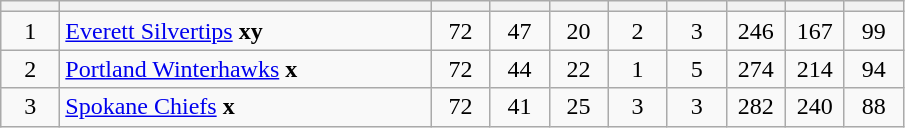<table class="wikitable sortable">
<tr>
<th style="width:2em"></th>
<th style="width:15em;" class="unsortable"></th>
<th style="width:2em;"></th>
<th style="width:2em;"></th>
<th style="width:2em;"></th>
<th style="width:2em;"></th>
<th style="width:2em;"></th>
<th style="width:2em;"></th>
<th style="width:2em;"></th>
<th style="width:2em;"></th>
</tr>
<tr style="font-weight: ; text-align: center;">
<td>1</td>
<td style="text-align:left;"><a href='#'>Everett Silvertips</a> <strong>xy</strong></td>
<td>72</td>
<td>47</td>
<td>20</td>
<td>2</td>
<td>3</td>
<td>246</td>
<td>167</td>
<td>99</td>
</tr>
<tr style="font-weight: ; text-align: center;">
<td>2</td>
<td style="text-align:left;"><a href='#'>Portland Winterhawks</a> <strong>x</strong></td>
<td>72</td>
<td>44</td>
<td>22</td>
<td>1</td>
<td>5</td>
<td>274</td>
<td>214</td>
<td>94</td>
</tr>
<tr style="font-weight: ; text-align: center;">
<td>3</td>
<td style="text-align:left;"><a href='#'>Spokane Chiefs</a> <strong>x</strong></td>
<td>72</td>
<td>41</td>
<td>25</td>
<td>3</td>
<td>3</td>
<td>282</td>
<td>240</td>
<td>88</td>
</tr>
</table>
